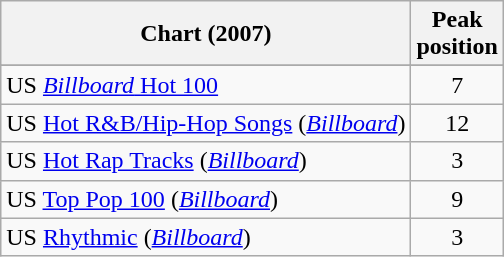<table class="wikitable sortable">
<tr>
<th align="center">Chart (2007)</th>
<th align="center">Peak<br>position</th>
</tr>
<tr>
</tr>
<tr>
<td align="left">US <a href='#'><em>Billboard</em> Hot 100</a></td>
<td align="center">7</td>
</tr>
<tr>
<td align="left">US <a href='#'>Hot R&B/Hip-Hop Songs</a> (<em><a href='#'>Billboard</a></em>)</td>
<td align="center">12</td>
</tr>
<tr>
<td align="left">US <a href='#'>Hot Rap Tracks</a> (<em><a href='#'>Billboard</a></em>)</td>
<td align="center">3</td>
</tr>
<tr>
<td align="left">US <a href='#'>Top Pop 100</a> (<em><a href='#'>Billboard</a></em>)</td>
<td align="center">9</td>
</tr>
<tr>
<td align="left">US <a href='#'>Rhythmic</a> (<em><a href='#'>Billboard</a></em>)</td>
<td align="center">3</td>
</tr>
</table>
